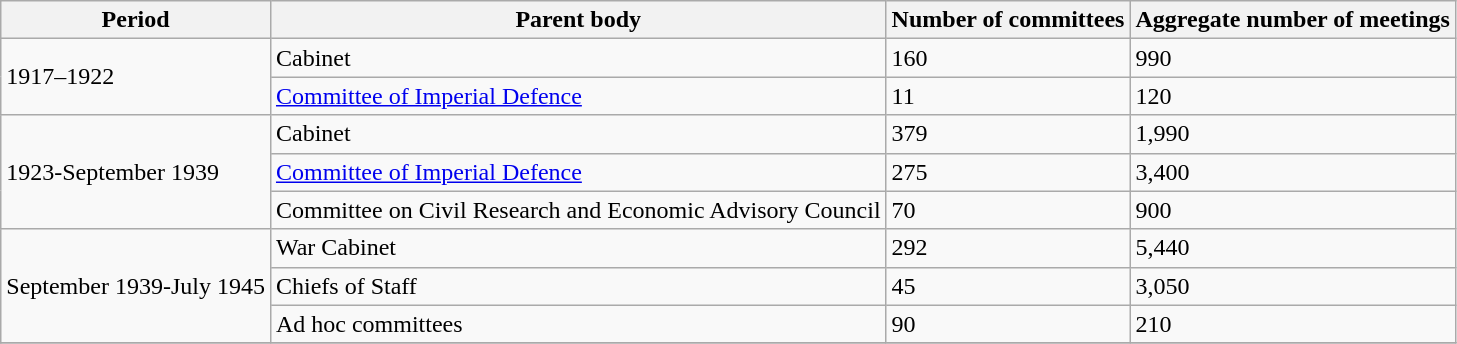<table class = "wikitable">
<tr>
<th>Period</th>
<th>Parent body</th>
<th>Number of committees</th>
<th>Aggregate number of meetings</th>
</tr>
<tr>
<td rowspan = "2">1917–1922</td>
<td>Cabinet</td>
<td>160</td>
<td>990</td>
</tr>
<tr>
<td><a href='#'>Committee of Imperial Defence</a></td>
<td>11</td>
<td>120</td>
</tr>
<tr>
<td rowspan = "3">1923-September 1939</td>
<td>Cabinet</td>
<td>379</td>
<td>1,990</td>
</tr>
<tr>
<td><a href='#'>Committee of Imperial Defence</a></td>
<td>275</td>
<td>3,400</td>
</tr>
<tr>
<td>Committee on Civil Research and Economic Advisory Council</td>
<td>70</td>
<td>900</td>
</tr>
<tr>
<td rowspan = "3">September 1939-July 1945</td>
<td>War Cabinet</td>
<td>292</td>
<td>5,440</td>
</tr>
<tr>
<td>Chiefs of Staff</td>
<td>45</td>
<td>3,050</td>
</tr>
<tr>
<td>Ad hoc committees</td>
<td>90</td>
<td>210</td>
</tr>
<tr>
</tr>
</table>
